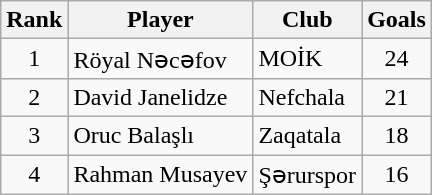<table class="wikitable" style="text-align:center">
<tr>
<th>Rank</th>
<th>Player</th>
<th>Club</th>
<th>Goals</th>
</tr>
<tr>
<td rowspan="1">1</td>
<td align="left"> Röyal Nəcəfov</td>
<td align="left">MOİK</td>
<td rowspan="1">24</td>
</tr>
<tr>
<td rowspan="1">2</td>
<td align="left"> David Janelidze</td>
<td align="left">Nefchala</td>
<td rowspan="1">21</td>
</tr>
<tr>
<td rowspan="1">3</td>
<td align="left"> Oruc Balaşlı</td>
<td align="left">Zaqatala</td>
<td rowspan="1">18</td>
</tr>
<tr>
<td rowspan="1">4</td>
<td align="left"> Rahman Musayev</td>
<td align="left">Şərurspor</td>
<td rowspan="1">16</td>
</tr>
</table>
